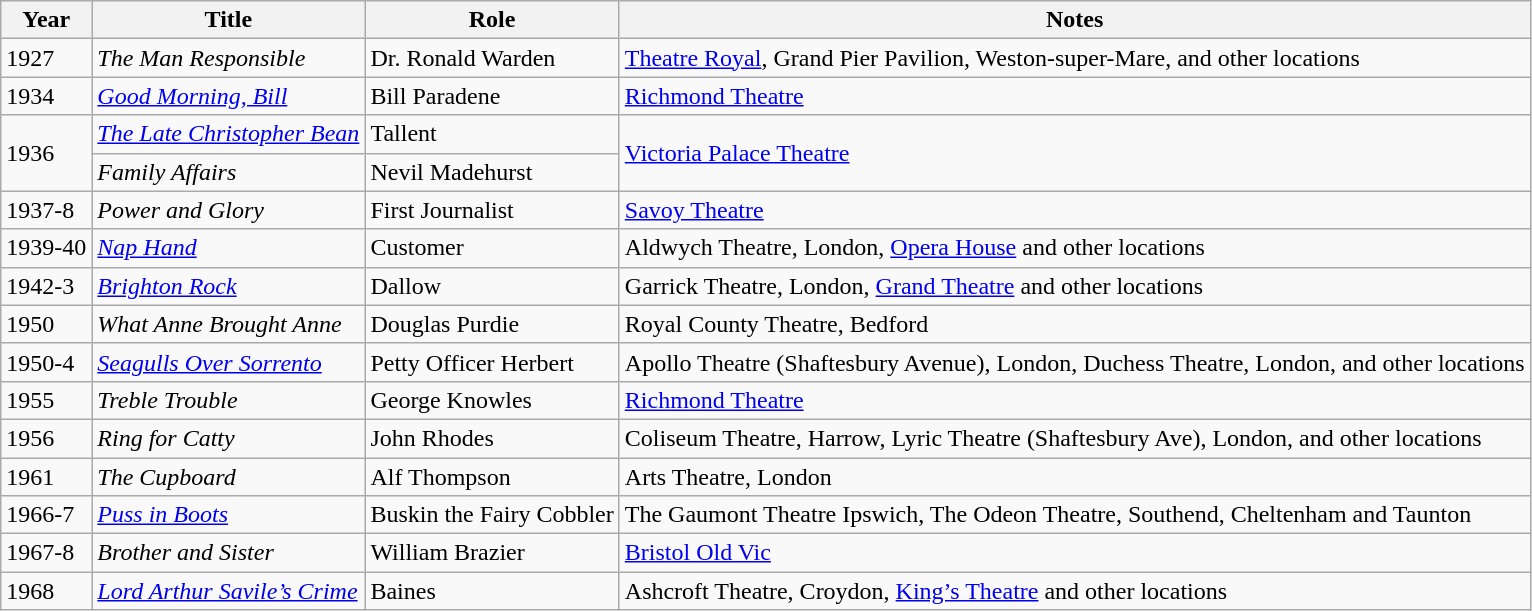<table class="wikitable">
<tr>
<th>Year</th>
<th>Title</th>
<th>Role</th>
<th>Notes</th>
</tr>
<tr>
<td>1927</td>
<td><em>The Man Responsible</em></td>
<td>Dr. Ronald Warden</td>
<td><a href='#'>Theatre Royal</a>, Grand Pier Pavilion, Weston-super-Mare, and other locations</td>
</tr>
<tr>
<td>1934</td>
<td><em><a href='#'>Good Morning, Bill</a></em></td>
<td>Bill Paradene</td>
<td><a href='#'>Richmond Theatre</a></td>
</tr>
<tr>
<td rowspan="2">1936</td>
<td><em><a href='#'>The Late Christopher Bean</a></em></td>
<td>Tallent</td>
<td rowspan="2"><a href='#'>Victoria Palace Theatre</a></td>
</tr>
<tr>
<td><em>Family Affairs</em></td>
<td>Nevil Madehurst</td>
</tr>
<tr>
<td>1937-8</td>
<td><em>Power and Glory</em></td>
<td>First Journalist</td>
<td><a href='#'>Savoy Theatre</a></td>
</tr>
<tr>
<td>1939-40</td>
<td><a href='#'><em>Nap Hand</em></a></td>
<td>Customer</td>
<td>Aldwych Theatre, London, <a href='#'>Opera House</a> and other locations</td>
</tr>
<tr>
<td>1942-3</td>
<td><a href='#'><em>Brighton Rock</em></a></td>
<td>Dallow</td>
<td>Garrick Theatre, London, <a href='#'>Grand Theatre</a> and other locations</td>
</tr>
<tr>
<td>1950</td>
<td><em>What Anne Brought Anne</em></td>
<td>Douglas Purdie</td>
<td>Royal County Theatre, Bedford</td>
</tr>
<tr>
<td>1950-4</td>
<td><a href='#'><em>Seagulls Over Sorrento</em></a></td>
<td>Petty Officer Herbert</td>
<td>Apollo Theatre (Shaftesbury Avenue), London, Duchess Theatre, London, and other locations</td>
</tr>
<tr>
<td>1955</td>
<td><em>Treble Trouble</em></td>
<td>George Knowles</td>
<td><a href='#'>Richmond Theatre</a></td>
</tr>
<tr>
<td>1956</td>
<td><em>Ring for Catty</em></td>
<td>John Rhodes</td>
<td>Coliseum Theatre, Harrow, Lyric Theatre (Shaftesbury Ave), London, and other locations</td>
</tr>
<tr>
<td>1961</td>
<td><em>The Cupboard</em></td>
<td>Alf Thompson</td>
<td>Arts Theatre, London</td>
</tr>
<tr>
<td>1966-7</td>
<td><em><a href='#'>Puss in Boots</a></em></td>
<td>Buskin the Fairy Cobbler</td>
<td>The Gaumont Theatre Ipswich, The Odeon Theatre, Southend, Cheltenham and Taunton</td>
</tr>
<tr>
<td>1967-8</td>
<td><em>Brother and Sister</em></td>
<td>William Brazier</td>
<td><a href='#'>Bristol Old Vic</a></td>
</tr>
<tr>
<td>1968</td>
<td><em><a href='#'>Lord Arthur Savile’s Crime</a></em></td>
<td>Baines</td>
<td>Ashcroft Theatre, Croydon, <a href='#'>King’s Theatre</a> and other locations</td>
</tr>
</table>
